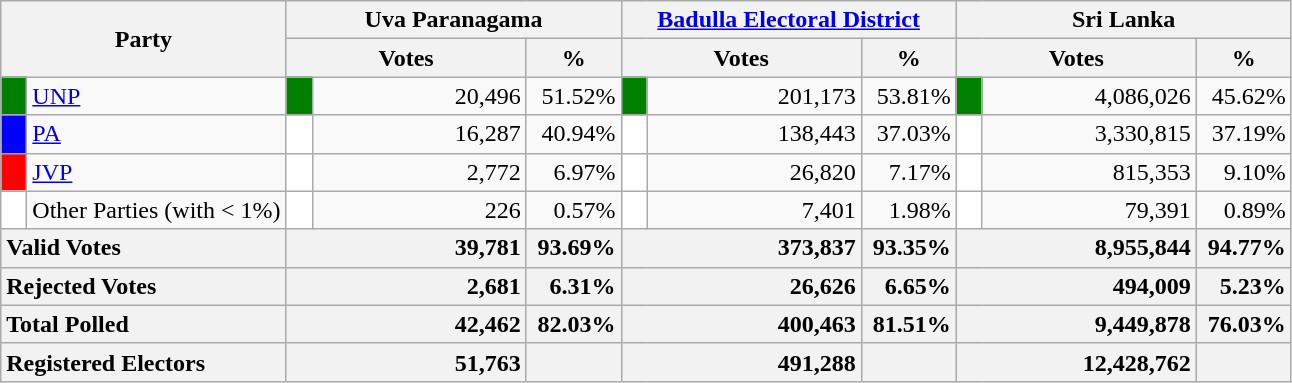<table class="wikitable">
<tr>
<th colspan="2" width="144px"rowspan="2">Party</th>
<th colspan="3" width="216px">Uva Paranagama</th>
<th colspan="3" width="216px"><a href='#'>Badulla Electoral District</a></th>
<th colspan="3" width="216px">Sri Lanka</th>
</tr>
<tr>
<th colspan="2" width="144px">Votes</th>
<th>%</th>
<th colspan="2" width="144px">Votes</th>
<th>%</th>
<th colspan="2" width="144px">Votes</th>
<th>%</th>
</tr>
<tr>
<td style="background-color:green;" width="10px"></td>
<td style="text-align:left;"><a href='#'>UNP</a></td>
<td style="background-color:green;" width="10px"></td>
<td style="text-align:right;">20,496</td>
<td style="text-align:right;">51.52%</td>
<td style="background-color:green;" width="10px"></td>
<td style="text-align:right;">201,173</td>
<td style="text-align:right;">53.81%</td>
<td style="background-color:green;" width="10px"></td>
<td style="text-align:right;">4,086,026</td>
<td style="text-align:right;">45.62%</td>
</tr>
<tr>
<td style="background-color:blue;" width="10px"></td>
<td style="text-align:left;"><a href='#'>PA</a></td>
<td style="background-color:white;" width="10px"></td>
<td style="text-align:right;">16,287</td>
<td style="text-align:right;">40.94%</td>
<td style="background-color:white;" width="10px"></td>
<td style="text-align:right;">138,443</td>
<td style="text-align:right;">37.03%</td>
<td style="background-color:white;" width="10px"></td>
<td style="text-align:right;">3,330,815</td>
<td style="text-align:right;">37.19%</td>
</tr>
<tr>
<td style="background-color:red;" width="10px"></td>
<td style="text-align:left;"><a href='#'>JVP</a></td>
<td style="background-color:white;" width="10px"></td>
<td style="text-align:right;">2,772</td>
<td style="text-align:right;">6.97%</td>
<td style="background-color:white;" width="10px"></td>
<td style="text-align:right;">26,820</td>
<td style="text-align:right;">7.17%</td>
<td style="background-color:white;" width="10px"></td>
<td style="text-align:right;">815,353</td>
<td style="text-align:right;">9.10%</td>
</tr>
<tr>
<td style="background-color:white;" width="10px"></td>
<td style="text-align:left;">Other Parties (with < 1%)</td>
<td style="background-color:white;" width="10px"></td>
<td style="text-align:right;">226</td>
<td style="text-align:right;">0.57%</td>
<td style="background-color:white;" width="10px"></td>
<td style="text-align:right;">7,401</td>
<td style="text-align:right;">1.98%</td>
<td style="background-color:white;" width="10px"></td>
<td style="text-align:right;">79,391</td>
<td style="text-align:right;">0.89%</td>
</tr>
<tr>
<th colspan="2" width="144px"style="text-align:left;">Valid Votes</th>
<th style="text-align:right;"colspan="2" width="144px">39,781</th>
<th style="text-align:right;">93.69%</th>
<th style="text-align:right;"colspan="2" width="144px">373,837</th>
<th style="text-align:right;">93.35%</th>
<th style="text-align:right;"colspan="2" width="144px">8,955,844</th>
<th style="text-align:right;">94.77%</th>
</tr>
<tr>
<th colspan="2" width="144px"style="text-align:left;">Rejected Votes</th>
<th style="text-align:right;"colspan="2" width="144px">2,681</th>
<th style="text-align:right;">6.31%</th>
<th style="text-align:right;"colspan="2" width="144px">26,626</th>
<th style="text-align:right;">6.65%</th>
<th style="text-align:right;"colspan="2" width="144px">494,009</th>
<th style="text-align:right;">5.23%</th>
</tr>
<tr>
<th colspan="2" width="144px"style="text-align:left;">Total Polled</th>
<th style="text-align:right;"colspan="2" width="144px">42,462</th>
<th style="text-align:right;">82.03%</th>
<th style="text-align:right;"colspan="2" width="144px">400,463</th>
<th style="text-align:right;">81.51%</th>
<th style="text-align:right;"colspan="2" width="144px">9,449,878</th>
<th style="text-align:right;">76.03%</th>
</tr>
<tr>
<th colspan="2" width="144px"style="text-align:left;">Registered Electors</th>
<th style="text-align:right;"colspan="2" width="144px">51,763</th>
<th></th>
<th style="text-align:right;"colspan="2" width="144px">491,288</th>
<th></th>
<th style="text-align:right;"colspan="2" width="144px">12,428,762</th>
<th></th>
</tr>
</table>
